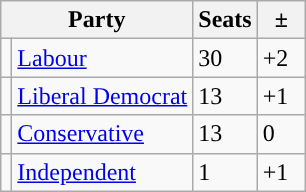<table class="wikitable">
<tr>
<th colspan="2">Party</th>
<th>Seats</th>
<th>  ±  </th>
</tr>
<tr>
<td style="background-color: "></td>
<td><a href='#'>Labour</a></td>
<td>30</td>
<td>+2</td>
</tr>
<tr>
<td style="background-color: "></td>
<td><a href='#'>Liberal Democrat</a></td>
<td>13</td>
<td>+1</td>
</tr>
<tr>
<td style="background-color: "></td>
<td><a href='#'>Conservative</a></td>
<td>13</td>
<td>0</td>
</tr>
<tr>
<td style="background-color: "></td>
<td><a href='#'>Independent</a></td>
<td>1</td>
<td>+1</td>
</tr>
</table>
